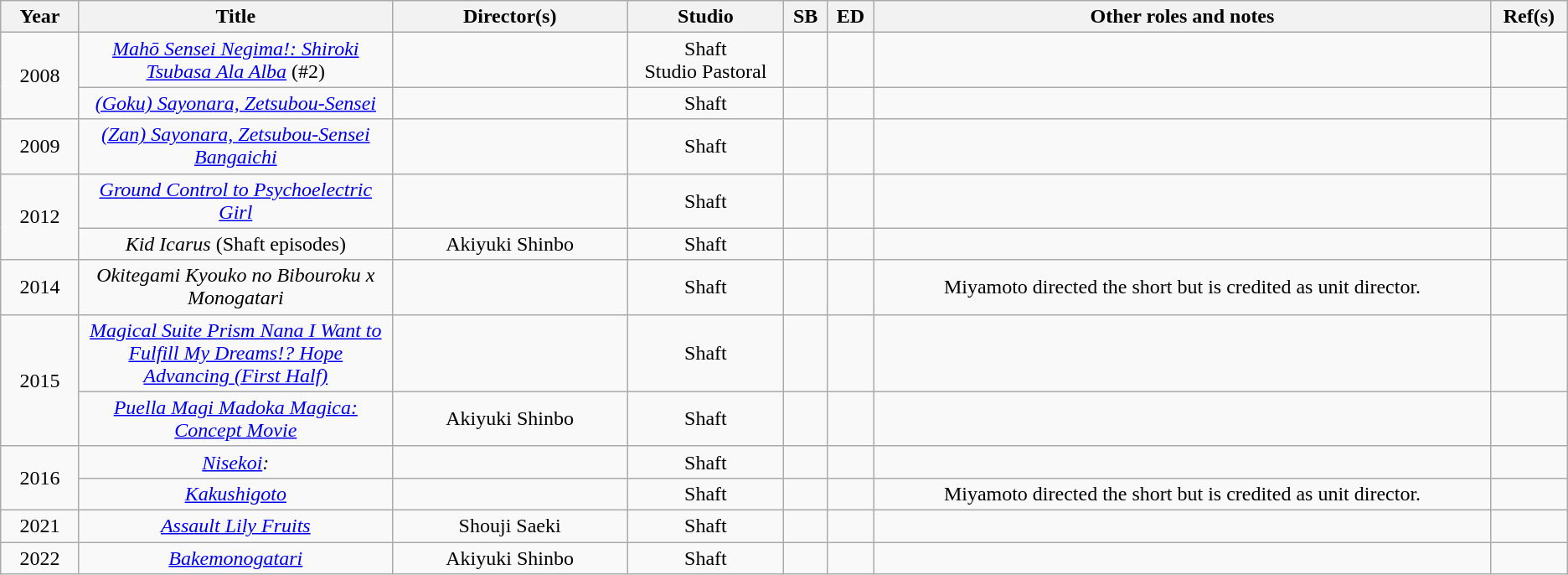<table class="wikitable sortable" style="text-align:center; margin=auto; ">
<tr>
<th scope="col" width=5%>Year</th>
<th scope="col" width=20%>Title</th>
<th scope="col" width=15%>Director(s)</th>
<th scope="col" width=10%>Studio</th>
<th scope="col" class="unsortable">SB</th>
<th scope="col" class="unsortable">ED</th>
<th scope="col" class="unsortable">Other roles and notes</th>
<th scope="col" class="unsortable">Ref(s)</th>
</tr>
<tr>
<td rowspan="2">2008</td>
<td><em><a href='#'>Mahō Sensei Negima!: Shiroki Tsubasa Ala Alba</a></em> (#2)</td>
<td></td>
<td>Shaft<br>Studio Pastoral</td>
<td></td>
<td></td>
<td></td>
<td></td>
</tr>
<tr>
<td><em><a href='#'>(Goku) Sayonara, Zetsubou-Sensei</a></em></td>
<td></td>
<td>Shaft</td>
<td></td>
<td></td>
<td></td>
<td></td>
</tr>
<tr>
<td>2009</td>
<td><em><a href='#'>(Zan) Sayonara, Zetsubou-Sensei Bangaichi</a></em></td>
<td></td>
<td>Shaft</td>
<td></td>
<td></td>
<td></td>
<td></td>
</tr>
<tr>
<td rowspan="2">2012</td>
<td><em><a href='#'>Ground Control to Psychoelectric Girl</a></em></td>
<td></td>
<td>Shaft</td>
<td></td>
<td></td>
<td></td>
<td></td>
</tr>
<tr>
<td><em>Kid Icarus</em> (Shaft episodes)</td>
<td>Akiyuki Shinbo</td>
<td>Shaft</td>
<td></td>
<td></td>
<td></td>
<td></td>
</tr>
<tr>
<td>2014</td>
<td><em>Okitegami Kyouko no Bibouroku x Monogatari</em></td>
<td></td>
<td>Shaft</td>
<td></td>
<td></td>
<td>Miyamoto directed the short but is credited as unit director.</td>
<td></td>
</tr>
<tr>
<td rowspan="2">2015</td>
<td><em><a href='#'>Magical Suite Prism Nana I Want to Fulfill My Dreams!? Hope Advancing (First Half)</a></em></td>
<td></td>
<td>Shaft</td>
<td></td>
<td></td>
<td></td>
<td></td>
</tr>
<tr>
<td><em><a href='#'>Puella Magi Madoka Magica: Concept Movie</a></em></td>
<td>Akiyuki Shinbo </td>
<td>Shaft</td>
<td></td>
<td></td>
<td></td>
<td></td>
</tr>
<tr>
<td rowspan="2">2016</td>
<td><em><a href='#'>Nisekoi</a>:</em></td>
<td></td>
<td>Shaft</td>
<td></td>
<td></td>
<td></td>
<td></td>
</tr>
<tr>
<td><em><a href='#'>Kakushigoto</a></em></td>
<td></td>
<td>Shaft</td>
<td></td>
<td></td>
<td>Miyamoto directed the short but is credited as unit director.</td>
<td></td>
</tr>
<tr>
<td>2021</td>
<td><em><a href='#'>Assault Lily Fruits</a></em></td>
<td>Shouji Saeki</td>
<td>Shaft</td>
<td></td>
<td></td>
<td></td>
<td></td>
</tr>
<tr>
<td>2022</td>
<td><em><a href='#'>Bakemonogatari</a></em></td>
<td>Akiyuki Shinbo</td>
<td>Shaft</td>
<td></td>
<td></td>
<td></td>
<td></td>
</tr>
</table>
